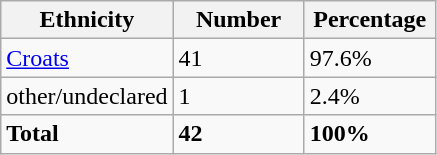<table class="wikitable">
<tr>
<th width="100px">Ethnicity</th>
<th width="80px">Number</th>
<th width="80px">Percentage</th>
</tr>
<tr>
<td><a href='#'>Croats</a></td>
<td>41</td>
<td>97.6%</td>
</tr>
<tr>
<td>other/undeclared</td>
<td>1</td>
<td>2.4%</td>
</tr>
<tr>
<td><strong>Total</strong></td>
<td><strong>42</strong></td>
<td><strong>100%</strong></td>
</tr>
</table>
